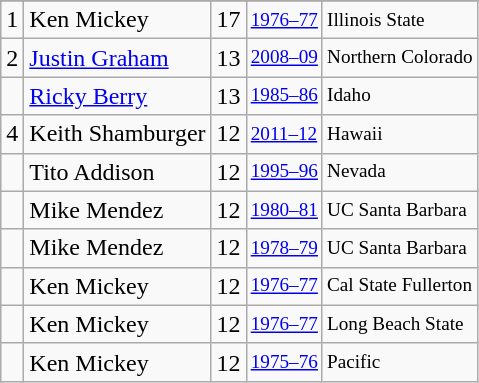<table class="wikitable">
<tr>
</tr>
<tr>
<td>1</td>
<td>Ken Mickey</td>
<td>17</td>
<td style="font-size:80%;"><a href='#'>1976–77</a></td>
<td style="font-size:80%;">Illinois State</td>
</tr>
<tr>
<td>2</td>
<td><a href='#'>Justin Graham</a></td>
<td>13</td>
<td style="font-size:80%;"><a href='#'>2008–09</a></td>
<td style="font-size:80%;">Northern Colorado</td>
</tr>
<tr>
<td></td>
<td><a href='#'>Ricky Berry</a></td>
<td>13</td>
<td style="font-size:80%;"><a href='#'>1985–86</a></td>
<td style="font-size:80%;">Idaho</td>
</tr>
<tr>
<td>4</td>
<td>Keith Shamburger</td>
<td>12</td>
<td style="font-size:80%;"><a href='#'>2011–12</a></td>
<td style="font-size:80%;">Hawaii</td>
</tr>
<tr>
<td></td>
<td>Tito Addison</td>
<td>12</td>
<td style="font-size:80%;"><a href='#'>1995–96</a></td>
<td style="font-size:80%;">Nevada</td>
</tr>
<tr>
<td></td>
<td>Mike Mendez</td>
<td>12</td>
<td style="font-size:80%;"><a href='#'>1980–81</a></td>
<td style="font-size:80%;">UC Santa Barbara</td>
</tr>
<tr>
<td></td>
<td>Mike Mendez</td>
<td>12</td>
<td style="font-size:80%;"><a href='#'>1978–79</a></td>
<td style="font-size:80%;">UC Santa Barbara</td>
</tr>
<tr>
<td></td>
<td>Ken Mickey</td>
<td>12</td>
<td style="font-size:80%;"><a href='#'>1976–77</a></td>
<td style="font-size:80%;">Cal State Fullerton</td>
</tr>
<tr>
<td></td>
<td>Ken Mickey</td>
<td>12</td>
<td style="font-size:80%;"><a href='#'>1976–77</a></td>
<td style="font-size:80%;">Long Beach State</td>
</tr>
<tr>
<td></td>
<td>Ken Mickey</td>
<td>12</td>
<td style="font-size:80%;"><a href='#'>1975–76</a></td>
<td style="font-size:80%;">Pacific</td>
</tr>
</table>
